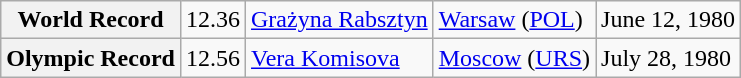<table class="wikitable">
<tr>
<th>World Record</th>
<td>12.36</td>
<td> <a href='#'>Grażyna Rabsztyn</a></td>
<td><a href='#'>Warsaw</a> (<a href='#'>POL</a>)</td>
<td>June 12, 1980</td>
</tr>
<tr>
<th>Olympic Record</th>
<td>12.56</td>
<td> <a href='#'>Vera Komisova</a></td>
<td><a href='#'>Moscow</a> (<a href='#'>URS</a>)</td>
<td>July 28, 1980</td>
</tr>
</table>
